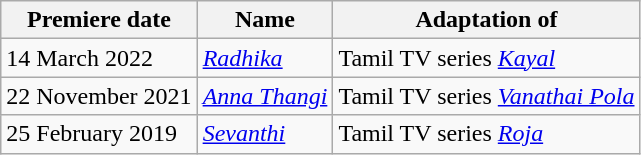<table class="wikitable sortable">
<tr>
<th>Premiere date</th>
<th>Name</th>
<th>Adaptation of</th>
</tr>
<tr>
<td>14 March 2022</td>
<td><em><a href='#'>Radhika</a></em></td>
<td>Tamil TV series <em><a href='#'>Kayal</a></em></td>
</tr>
<tr>
<td>22 November 2021</td>
<td><em><a href='#'>Anna Thangi</a></em></td>
<td>Tamil TV series <em><a href='#'>Vanathai Pola</a></em></td>
</tr>
<tr>
<td>25 February 2019</td>
<td><em><a href='#'>Sevanthi</a></em></td>
<td>Tamil TV series <em><a href='#'>Roja</a></em></td>
</tr>
</table>
